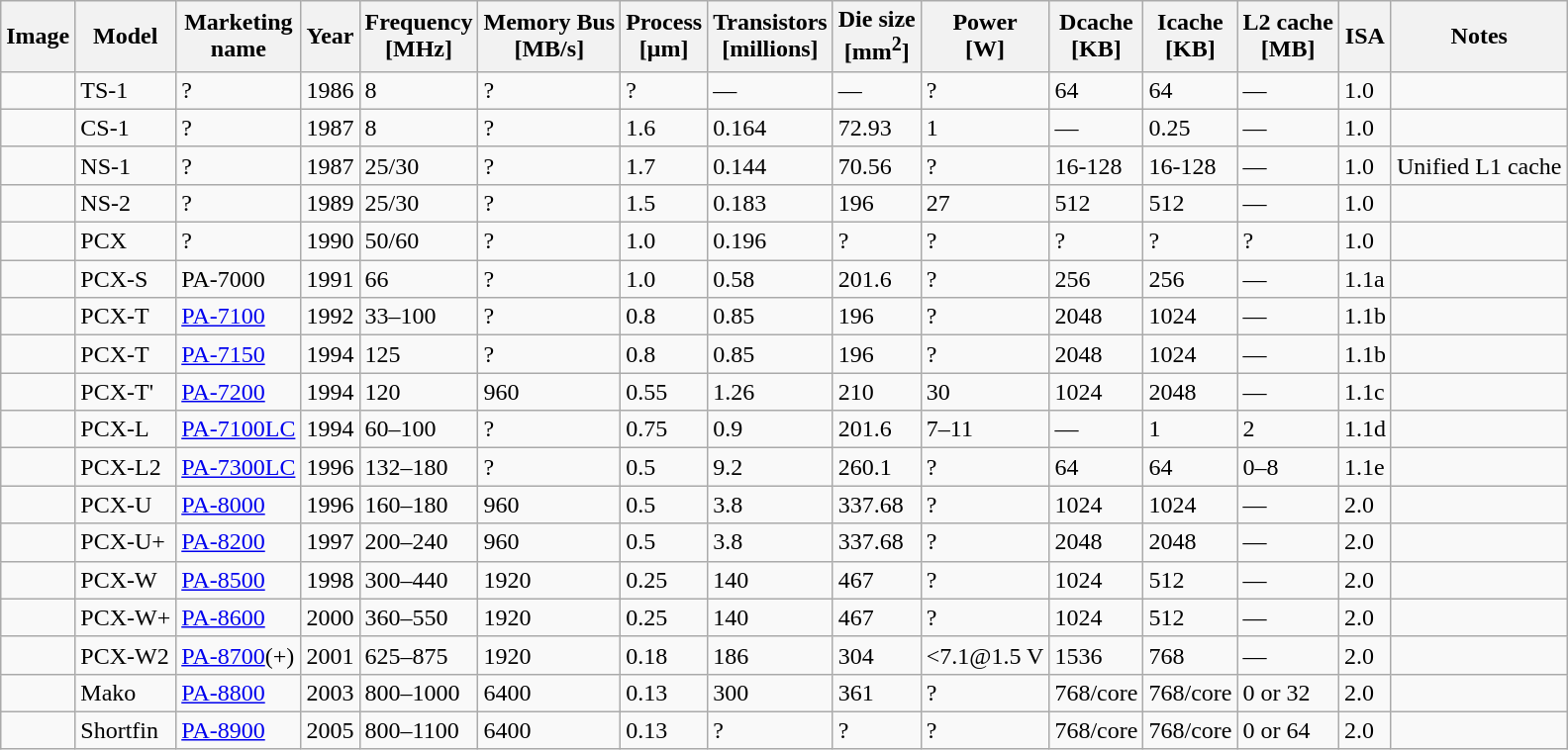<table class="sortable wikitable">
<tr>
<th>Image</th>
<th>Model</th>
<th>Marketing<br>name</th>
<th>Year</th>
<th>Frequency<br>[MHz]</th>
<th>Memory Bus<br>[MB/s]</th>
<th>Process<br>[μm]</th>
<th>Transistors<br>[millions]</th>
<th>Die size<br>[mm<sup>2</sup>]</th>
<th>Power<br>[W]</th>
<th>Dcache<br>[KB]</th>
<th>Icache<br>[KB]</th>
<th>L2 cache<br>[MB]</th>
<th>ISA</th>
<th>Notes</th>
</tr>
<tr>
<td></td>
<td>TS-1</td>
<td>?</td>
<td>1986</td>
<td>8</td>
<td>?</td>
<td>?</td>
<td>—</td>
<td>—</td>
<td>?</td>
<td>64</td>
<td>64</td>
<td>—</td>
<td>1.0</td>
<td></td>
</tr>
<tr>
<td></td>
<td>CS-1</td>
<td>?</td>
<td>1987</td>
<td>8</td>
<td>?</td>
<td>1.6</td>
<td>0.164</td>
<td>72.93</td>
<td>1</td>
<td>—</td>
<td>0.25</td>
<td>—</td>
<td>1.0</td>
<td></td>
</tr>
<tr>
<td></td>
<td>NS-1</td>
<td>?</td>
<td>1987</td>
<td>25/30</td>
<td>?</td>
<td>1.7</td>
<td>0.144</td>
<td>70.56</td>
<td>?</td>
<td>16-128</td>
<td>16-128</td>
<td>—</td>
<td>1.0</td>
<td> Unified L1 cache</td>
</tr>
<tr>
<td></td>
<td>NS-2</td>
<td>?</td>
<td>1989</td>
<td>25/30</td>
<td>?</td>
<td>1.5</td>
<td>0.183</td>
<td>196</td>
<td>27</td>
<td>512</td>
<td>512</td>
<td>—</td>
<td>1.0</td>
<td></td>
</tr>
<tr>
<td></td>
<td>PCX</td>
<td>?</td>
<td>1990</td>
<td>50/60</td>
<td>?</td>
<td>1.0</td>
<td>0.196</td>
<td>?</td>
<td>?</td>
<td>?</td>
<td>?</td>
<td>?</td>
<td>1.0</td>
<td></td>
</tr>
<tr>
<td></td>
<td>PCX-S</td>
<td>PA-7000</td>
<td>1991</td>
<td>66</td>
<td>?</td>
<td>1.0</td>
<td>0.58</td>
<td>201.6</td>
<td>?</td>
<td>256</td>
<td>256</td>
<td>—</td>
<td>1.1a</td>
<td></td>
</tr>
<tr>
<td></td>
<td>PCX-T</td>
<td><a href='#'>PA-7100</a></td>
<td>1992</td>
<td>33–100</td>
<td>?</td>
<td>0.8</td>
<td>0.85</td>
<td>196</td>
<td>?</td>
<td>2048</td>
<td>1024</td>
<td>—</td>
<td>1.1b</td>
<td></td>
</tr>
<tr>
<td></td>
<td>PCX-T</td>
<td><a href='#'>PA-7150</a></td>
<td>1994</td>
<td>125</td>
<td>?</td>
<td>0.8</td>
<td>0.85</td>
<td>196</td>
<td>?</td>
<td>2048</td>
<td>1024</td>
<td>—</td>
<td>1.1b</td>
<td></td>
</tr>
<tr>
<td></td>
<td>PCX-T'</td>
<td><a href='#'>PA-7200</a></td>
<td>1994</td>
<td>120</td>
<td>960</td>
<td>0.55</td>
<td>1.26</td>
<td>210</td>
<td>30</td>
<td>1024</td>
<td>2048</td>
<td>—</td>
<td>1.1c</td>
<td></td>
</tr>
<tr>
<td></td>
<td>PCX-L</td>
<td><a href='#'>PA-7100LC</a></td>
<td>1994</td>
<td>60–100</td>
<td>?</td>
<td>0.75</td>
<td>0.9</td>
<td>201.6</td>
<td>7–11</td>
<td>—</td>
<td>1</td>
<td>2</td>
<td>1.1d</td>
<td></td>
</tr>
<tr>
<td></td>
<td>PCX-L2</td>
<td><a href='#'>PA-7300LC</a></td>
<td>1996</td>
<td>132–180</td>
<td>?</td>
<td>0.5</td>
<td>9.2</td>
<td>260.1</td>
<td>?</td>
<td>64</td>
<td>64</td>
<td>0–8</td>
<td>1.1e</td>
<td></td>
</tr>
<tr>
<td></td>
<td>PCX-U</td>
<td><a href='#'>PA-8000</a></td>
<td>1996</td>
<td>160–180</td>
<td>960</td>
<td>0.5</td>
<td>3.8</td>
<td>337.68</td>
<td>?</td>
<td>1024</td>
<td>1024</td>
<td>—</td>
<td>2.0</td>
<td></td>
</tr>
<tr>
<td></td>
<td>PCX-U+</td>
<td><a href='#'>PA-8200</a></td>
<td>1997</td>
<td>200–240</td>
<td>960</td>
<td>0.5</td>
<td>3.8</td>
<td>337.68</td>
<td>?</td>
<td>2048</td>
<td>2048</td>
<td>—</td>
<td>2.0</td>
<td></td>
</tr>
<tr>
<td></td>
<td>PCX-W</td>
<td><a href='#'>PA-8500</a></td>
<td>1998</td>
<td>300–440</td>
<td>1920</td>
<td>0.25</td>
<td>140</td>
<td>467</td>
<td>?</td>
<td>1024</td>
<td>512</td>
<td>—</td>
<td>2.0</td>
<td></td>
</tr>
<tr>
<td></td>
<td>PCX-W+</td>
<td><a href='#'>PA-8600</a></td>
<td>2000</td>
<td>360–550</td>
<td>1920</td>
<td>0.25</td>
<td>140</td>
<td>467</td>
<td>?</td>
<td>1024</td>
<td>512</td>
<td>—</td>
<td>2.0</td>
<td></td>
</tr>
<tr>
<td></td>
<td>PCX-W2</td>
<td><a href='#'>PA-8700</a>(+)</td>
<td>2001</td>
<td>625–875</td>
<td>1920</td>
<td>0.18</td>
<td>186</td>
<td>304</td>
<td><7.1@1.5 V</td>
<td>1536</td>
<td>768</td>
<td>—</td>
<td>2.0</td>
<td></td>
</tr>
<tr>
<td></td>
<td>Mako</td>
<td><a href='#'>PA-8800</a></td>
<td>2003</td>
<td>800–1000</td>
<td>6400</td>
<td>0.13</td>
<td>300</td>
<td>361</td>
<td>?</td>
<td>768/core</td>
<td>768/core</td>
<td>0 or 32</td>
<td>2.0</td>
<td></td>
</tr>
<tr>
<td></td>
<td>Shortfin</td>
<td><a href='#'>PA-8900</a></td>
<td>2005</td>
<td>800–1100</td>
<td>6400</td>
<td>0.13</td>
<td>?</td>
<td>?</td>
<td>?</td>
<td>768/core</td>
<td>768/core</td>
<td>0 or 64</td>
<td>2.0</td>
<td></td>
</tr>
</table>
